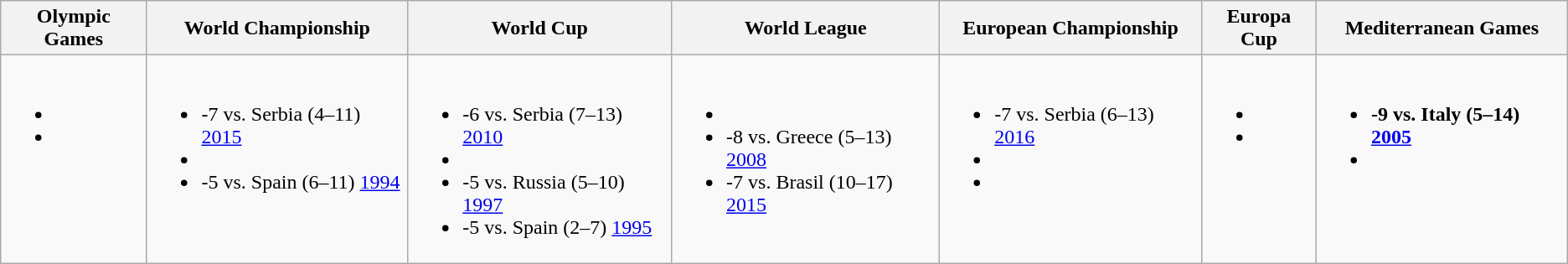<table class="wikitable">
<tr>
<th>Olympic Games</th>
<th>World Championship</th>
<th>World Cup</th>
<th>World League </th>
<th>European Championship </th>
<th>Europa Cup</th>
<th>Mediterranean Games </th>
</tr>
<tr style="vertical-align:top;">
<td><br><ul><li></li><li></li></ul></td>
<td><br><ul><li>-7 vs. Serbia (4–11) <a href='#'>2015</a></li><li></li><li>-5 vs. Spain (6–11) <a href='#'>1994</a></li></ul></td>
<td><br><ul><li>-6 vs. Serbia (7–13) <a href='#'>2010</a></li><li></li><li>-5 vs. Russia (5–10) <a href='#'>1997</a></li><li>-5 vs. Spain (2–7) <a href='#'>1995</a></li></ul></td>
<td><br><ul><li></li><li>-8 vs. Greece (5–13) <a href='#'>2008</a></li><li>-7 vs. Brasil (10–17) <a href='#'>2015</a></li></ul></td>
<td><br><ul><li>-7 vs. Serbia (6–13) <a href='#'>2016</a></li><li></li><li></li></ul></td>
<td><br><ul><li></li><li></li></ul></td>
<td><br><ul><li><strong>-9 vs. Italy (5–14) <a href='#'>2005</a></strong></li><li></li></ul></td>
</tr>
</table>
